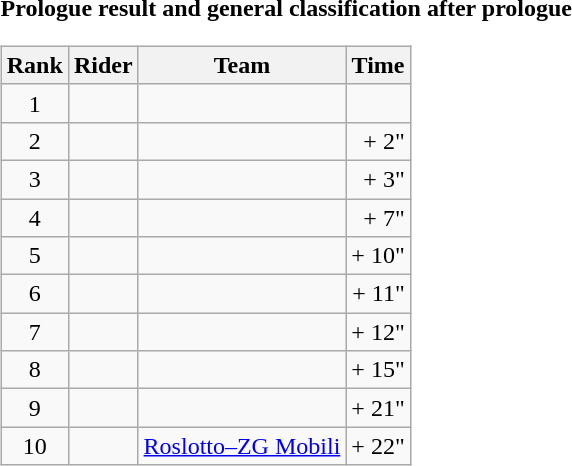<table>
<tr>
<td><strong>Prologue result and general classification after prologue</strong><br><table class="wikitable">
<tr>
<th scope="col">Rank</th>
<th scope="col">Rider</th>
<th scope="col">Team</th>
<th scope="col">Time</th>
</tr>
<tr>
<td style="text-align:center;">1</td>
<td> </td>
<td></td>
<td style="text-align:right;"></td>
</tr>
<tr>
<td style="text-align:center;">2</td>
<td></td>
<td></td>
<td style="text-align:right;">+ 2"</td>
</tr>
<tr>
<td style="text-align:center;">3</td>
<td></td>
<td></td>
<td style="text-align:right;">+ 3"</td>
</tr>
<tr>
<td style="text-align:center;">4</td>
<td></td>
<td></td>
<td style="text-align:right;">+ 7"</td>
</tr>
<tr>
<td style="text-align:center;">5</td>
<td></td>
<td></td>
<td style="text-align:right;">+ 10"</td>
</tr>
<tr>
<td style="text-align:center;">6</td>
<td></td>
<td></td>
<td style="text-align:right;">+ 11"</td>
</tr>
<tr>
<td style="text-align:center;">7</td>
<td></td>
<td></td>
<td style="text-align:right;">+ 12"</td>
</tr>
<tr>
<td style="text-align:center;">8</td>
<td></td>
<td></td>
<td style="text-align:right;">+ 15"</td>
</tr>
<tr>
<td style="text-align:center;">9</td>
<td></td>
<td></td>
<td style="text-align:right;">+ 21"</td>
</tr>
<tr>
<td style="text-align:center;">10</td>
<td></td>
<td><a href='#'>Roslotto–ZG Mobili</a></td>
<td style="text-align:right;">+ 22"</td>
</tr>
</table>
</td>
</tr>
</table>
